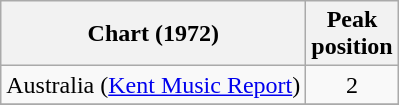<table class="wikitable">
<tr>
<th>Chart (1972)</th>
<th>Peak<br>position</th>
</tr>
<tr>
<td>Australia (<a href='#'>Kent Music Report</a>)</td>
<td style="text-align:center;">2</td>
</tr>
<tr>
</tr>
</table>
